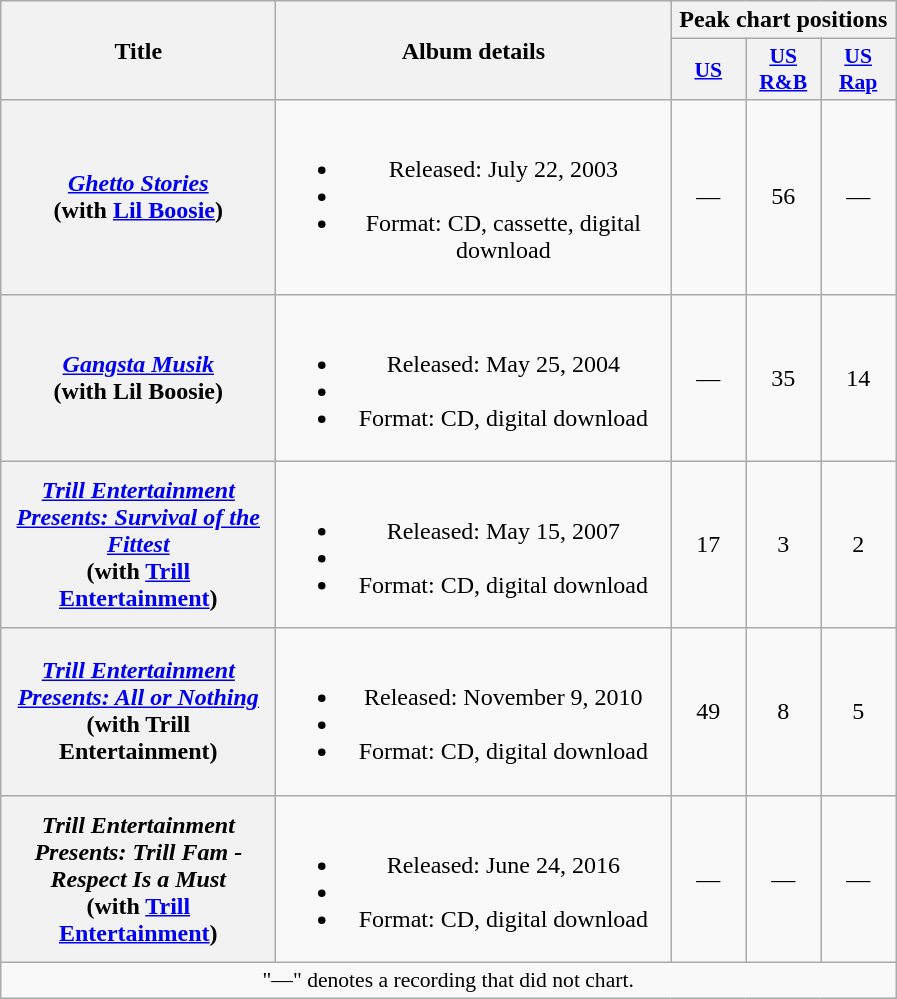<table class="wikitable plainrowheaders" style="text-align:center;">
<tr>
<th scope="col" rowspan="2" style="width:11em;">Title</th>
<th scope="col" rowspan="2" style="width:16em;">Album details</th>
<th scope="col" colspan="3">Peak chart positions</th>
</tr>
<tr>
<th style="width:3em;font-size:90%;"><a href='#'>US</a></th>
<th style="width:3em;font-size:90%;"><a href='#'>US<br>R&B</a></th>
<th style="width:3em;font-size:90%;"><a href='#'>US<br>Rap</a></th>
</tr>
<tr>
<th scope="row"><em><a href='#'>Ghetto Stories</a></em><br><span>(with <a href='#'>Lil Boosie</a>)</span></th>
<td><br><ul><li>Released: July 22, 2003</li><li></li><li>Format: CD, cassette, digital download</li></ul></td>
<td>—</td>
<td>56</td>
<td>—</td>
</tr>
<tr>
<th scope="row"><em><a href='#'>Gangsta Musik</a></em><br><span>(with Lil Boosie)</span></th>
<td><br><ul><li>Released: May 25, 2004</li><li></li><li>Format: CD, digital download</li></ul></td>
<td>—</td>
<td>35</td>
<td>14</td>
</tr>
<tr>
<th scope="row"><em><a href='#'>Trill Entertainment Presents: Survival of the Fittest</a></em><br><span>(with <a href='#'>Trill Entertainment</a>)</span></th>
<td><br><ul><li>Released: May 15, 2007</li><li></li><li>Format: CD, digital download</li></ul></td>
<td>17</td>
<td>3</td>
<td>2</td>
</tr>
<tr>
<th scope="row"><em><a href='#'>Trill Entertainment Presents: All or Nothing</a></em><br><span>(with Trill Entertainment)</span></th>
<td><br><ul><li>Released: November 9, 2010</li><li></li><li>Format: CD, digital download</li></ul></td>
<td>49</td>
<td>8</td>
<td>5</td>
</tr>
<tr>
<th scope="row"><em>Trill Entertainment Presents: Trill Fam - Respect Is a Must</em><br><span>(with <a href='#'>Trill Entertainment</a>)</span></th>
<td><br><ul><li>Released: June 24, 2016</li><li></li><li>Format: CD, digital download</li></ul></td>
<td>—</td>
<td>—</td>
<td>—</td>
</tr>
<tr>
<td colspan="14" style="font-size:90%">"—" denotes a recording that did not chart.</td>
</tr>
</table>
